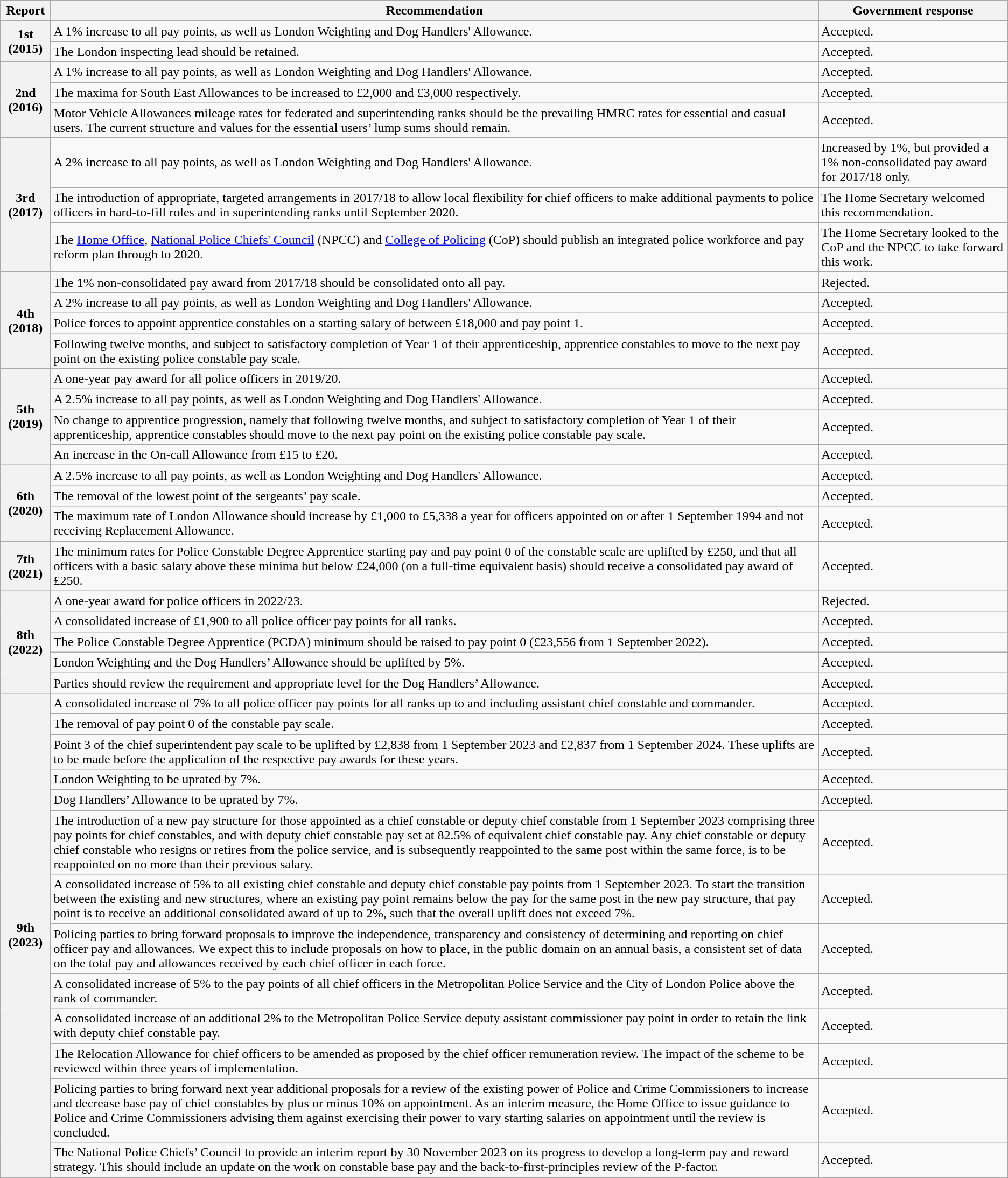<table class="wikitable" style="text-align: left">
<tr>
<th>Report</th>
<th>Recommendation</th>
<th>Government response</th>
</tr>
<tr>
<th rowspan="2">1st (2015)</th>
<td>A 1% increase to all pay points, as well as London Weighting and Dog Handlers' Allowance.</td>
<td>Accepted.</td>
</tr>
<tr>
<td>The London inspecting lead should be retained.</td>
<td>Accepted.</td>
</tr>
<tr>
<th rowspan="3">2nd (2016)</th>
<td>A 1% increase to all pay points, as well as London Weighting and Dog Handlers' Allowance.</td>
<td>Accepted.</td>
</tr>
<tr>
<td>The maxima for South East Allowances to be increased to £2,000 and £3,000 respectively.</td>
<td>Accepted.</td>
</tr>
<tr>
<td>Motor Vehicle Allowances mileage rates for federated and superintending ranks should be the prevailing HMRC rates for essential and casual users. The current structure and values for the essential users’ lump sums should remain.</td>
<td>Accepted.</td>
</tr>
<tr>
<th rowspan="3">3rd (2017)</th>
<td>A 2% increase to all pay points, as well as London Weighting and Dog Handlers' Allowance.</td>
<td>Increased by 1%, but provided a 1% non-consolidated pay award for 2017/18 only.</td>
</tr>
<tr>
<td>The introduction of appropriate, targeted arrangements in 2017/18 to allow local flexibility for chief officers to make additional payments to police officers in hard-to-fill roles and in superintending ranks until September 2020.</td>
<td>The Home Secretary welcomed this recommendation.</td>
</tr>
<tr>
<td>The <a href='#'>Home Office</a>, <a href='#'>National Police Chiefs' Council</a> (NPCC) and <a href='#'>College of Policing</a> (CoP) should publish an integrated police workforce and pay reform plan through to 2020.</td>
<td>The Home Secretary looked to the CoP and the NPCC to take forward this work.</td>
</tr>
<tr>
<th rowspan="4">4th (2018)</th>
<td>The 1% non-consolidated pay award from 2017/18 should be consolidated onto all pay.</td>
<td>Rejected.</td>
</tr>
<tr>
<td>A 2% increase to all pay points, as well as London Weighting and Dog Handlers' Allowance.</td>
<td>Accepted.</td>
</tr>
<tr>
<td>Police forces to appoint apprentice constables on a starting salary of between £18,000 and pay point 1.</td>
<td>Accepted.</td>
</tr>
<tr>
<td>Following twelve months, and subject to satisfactory completion of Year 1 of their apprenticeship, apprentice constables to move to the next pay point on the existing police constable pay scale.</td>
<td>Accepted.</td>
</tr>
<tr>
<th rowspan="4">5th (2019)</th>
<td>A one-year pay award for all police officers in 2019/20.</td>
<td>Accepted.</td>
</tr>
<tr>
<td>A 2.5% increase to all pay points, as well as London Weighting and Dog Handlers' Allowance.</td>
<td>Accepted.</td>
</tr>
<tr>
<td>No change to apprentice progression, namely that following twelve months, and subject to satisfactory completion of Year 1 of their apprenticeship, apprentice constables should move to the next pay point on the existing police constable pay scale.</td>
<td>Accepted.</td>
</tr>
<tr>
<td>An increase in the On-call Allowance from £15 to £20.</td>
<td>Accepted.</td>
</tr>
<tr>
<th rowspan="3">6th (2020)</th>
<td>A 2.5% increase to all pay points, as well as London Weighting and Dog Handlers' Allowance.</td>
<td>Accepted.</td>
</tr>
<tr>
<td>The removal of the lowest point of the sergeants’ pay scale.</td>
<td>Accepted.</td>
</tr>
<tr>
<td>The maximum rate of London Allowance should increase by £1,000 to £5,338 a year for officers appointed on or after 1 September 1994 and not receiving Replacement Allowance.</td>
<td>Accepted.</td>
</tr>
<tr>
<th rowspan="1">7th (2021)</th>
<td>The minimum rates for Police Constable Degree Apprentice starting pay and pay point 0 of the constable scale are uplifted by £250, and that all officers with a basic salary above these minima but below £24,000 (on a full‑time equivalent basis) should receive a consolidated pay award of £250.</td>
<td>Accepted.</td>
</tr>
<tr>
<th rowspan="5">8th (2022)</th>
<td>A one-year award for police officers in 2022/23.</td>
<td>Rejected.</td>
</tr>
<tr>
<td>A consolidated increase of £1,900 to all police officer pay points for all ranks.</td>
<td>Accepted.</td>
</tr>
<tr>
<td>The Police Constable Degree Apprentice (PCDA) minimum should be raised to pay point 0 (£23,556 from 1 September 2022).</td>
<td>Accepted.</td>
</tr>
<tr>
<td>London Weighting and the Dog Handlers’ Allowance should be uplifted by 5%.</td>
<td>Accepted.</td>
</tr>
<tr>
<td>Parties should review the requirement and appropriate level for the Dog Handlers’ Allowance.</td>
<td>Accepted.</td>
</tr>
<tr>
<th rowspan="13">9th (2023)</th>
<td>A consolidated increase of 7% to all police officer pay points for all ranks up to and including assistant chief constable and commander.</td>
<td>Accepted.</td>
</tr>
<tr>
<td>The removal of pay point 0 of the constable pay scale.</td>
<td>Accepted.</td>
</tr>
<tr>
<td>Point 3 of the chief superintendent pay scale to be uplifted by £2,838 from 1 September 2023 and £2,837 from 1 September 2024. These uplifts are to be made before the application of the respective pay awards for these years.</td>
<td>Accepted.</td>
</tr>
<tr>
<td>London Weighting to be uprated by 7%.</td>
<td>Accepted.</td>
</tr>
<tr>
<td>Dog Handlers’ Allowance to be uprated by 7%.</td>
<td>Accepted.</td>
</tr>
<tr>
<td>The introduction of a new pay structure for those appointed as a chief constable or deputy chief constable from 1 September 2023 comprising three pay points for chief constables, and with deputy chief constable pay set at 82.5% of equivalent chief constable pay. Any chief constable or deputy chief constable who resigns or retires from the police service, and is subsequently reappointed to the same post within the same force, is to be reappointed on no more than their previous salary.</td>
<td>Accepted.</td>
</tr>
<tr>
<td>A consolidated increase of 5% to all existing chief constable and deputy chief constable pay points from 1 September 2023. To start the transition between the existing and new structures, where an existing pay point remains below the pay for the same post in the new pay structure, that pay point is to receive an additional consolidated award of up to 2%, such that the overall uplift does not exceed 7%.</td>
<td>Accepted.</td>
</tr>
<tr>
<td>Policing parties to bring forward proposals to improve the independence, transparency and consistency of determining and reporting on chief officer pay and allowances. We expect this to include proposals on how to place, in the public domain on an annual basis, a consistent set of data on the total pay and allowances received by each chief officer in each force.</td>
<td>Accepted.</td>
</tr>
<tr>
<td>A consolidated increase of 5% to the pay points of all chief officers in the Metropolitan Police Service and the City of London Police above the rank of commander.</td>
<td>Accepted.</td>
</tr>
<tr>
<td>A consolidated increase of an additional 2% to the Metropolitan Police Service deputy assistant commissioner pay point in order to retain the link with deputy chief constable pay.</td>
<td>Accepted.</td>
</tr>
<tr>
<td>The Relocation Allowance for chief officers to be amended as proposed by the chief officer remuneration review. The impact of the scheme to be reviewed within three years of implementation.</td>
<td>Accepted.</td>
</tr>
<tr>
<td>Policing parties to bring forward next year additional proposals for a review of the existing power of Police and Crime Commissioners to increase and decrease base pay of chief constables by plus or minus 10% on appointment. As an interim measure, the Home Office to issue guidance to Police and Crime Commissioners advising them against exercising their power to vary starting salaries on appointment until the review is concluded.</td>
<td>Accepted.</td>
</tr>
<tr>
<td>The National Police Chiefs’ Council to provide an interim report by 30 November 2023 on its progress to develop a long-term pay and reward strategy. This should include an update on the work on constable base pay and the back-to-first-principles review of the P-factor.</td>
<td>Accepted.</td>
</tr>
<tr>
</tr>
</table>
